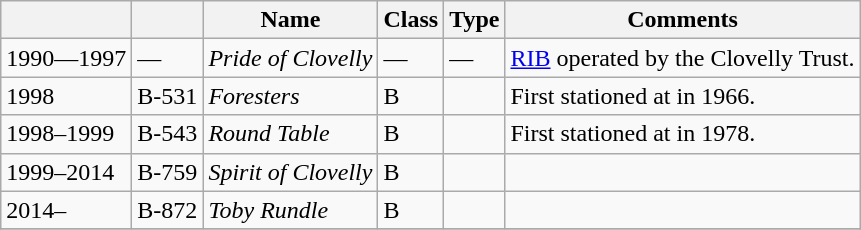<table class="wikitable sortable">
<tr>
<th></th>
<th></th>
<th>Name</th>
<th>Class</th>
<th>Type</th>
<th class=unsortable>Comments</th>
</tr>
<tr>
<td>1990—1997</td>
<td>—</td>
<td><em>Pride of Clovelly</em></td>
<td>—</td>
<td>—</td>
<td> <a href='#'>RIB</a> operated by the Clovelly Trust.</td>
</tr>
<tr>
<td>1998</td>
<td>B-531</td>
<td><em>Foresters</em></td>
<td>B</td>
<td></td>
<td>First stationed at  in 1966.</td>
</tr>
<tr>
<td>1998–1999</td>
<td>B-543</td>
<td><em>Round Table</em></td>
<td>B</td>
<td></td>
<td>First stationed at  in 1978.</td>
</tr>
<tr>
<td>1999–2014</td>
<td>B-759</td>
<td><em>Spirit of Clovelly</em></td>
<td>B</td>
<td></td>
<td></td>
</tr>
<tr>
<td>2014–</td>
<td>B-872</td>
<td><em>Toby Rundle</em></td>
<td>B</td>
<td></td>
<td></td>
</tr>
<tr>
</tr>
</table>
